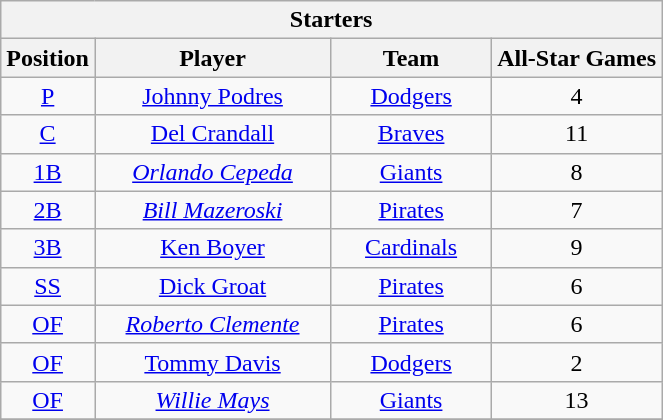<table class="wikitable" style="font-size: 100%; text-align:right;">
<tr>
<th colspan="4">Starters</th>
</tr>
<tr>
<th>Position</th>
<th width="150">Player</th>
<th width="100">Team</th>
<th>All-Star Games</th>
</tr>
<tr>
<td align="center"><a href='#'>P</a></td>
<td align="center"><a href='#'>Johnny Podres</a></td>
<td align="center"><a href='#'>Dodgers</a></td>
<td align="center">4</td>
</tr>
<tr>
<td align="center"><a href='#'>C</a></td>
<td align="center"><a href='#'>Del Crandall</a></td>
<td align="center"><a href='#'>Braves</a></td>
<td align="center">11</td>
</tr>
<tr>
<td align="center"><a href='#'>1B</a></td>
<td align="center"><em><a href='#'>Orlando Cepeda</a></em></td>
<td align="center"><a href='#'>Giants</a></td>
<td align="center">8</td>
</tr>
<tr>
<td align="center"><a href='#'>2B</a></td>
<td align="center"><em><a href='#'>Bill Mazeroski</a></em></td>
<td align="center"><a href='#'>Pirates</a></td>
<td align="center">7</td>
</tr>
<tr>
<td align="center"><a href='#'>3B</a></td>
<td align="center"><a href='#'>Ken Boyer</a></td>
<td align="center"><a href='#'>Cardinals</a></td>
<td align="center">9</td>
</tr>
<tr>
<td align="center"><a href='#'>SS</a></td>
<td align="center"><a href='#'>Dick Groat</a></td>
<td align="center"><a href='#'>Pirates</a></td>
<td align="center">6</td>
</tr>
<tr>
<td align="center"><a href='#'>OF</a></td>
<td align="center"><em><a href='#'>Roberto Clemente</a></em></td>
<td align="center"><a href='#'>Pirates</a></td>
<td align="center">6</td>
</tr>
<tr>
<td align="center"><a href='#'>OF</a></td>
<td align="center"><a href='#'>Tommy Davis</a></td>
<td align="center"><a href='#'>Dodgers</a></td>
<td align="center">2</td>
</tr>
<tr>
<td align="center"><a href='#'>OF</a></td>
<td align="center"><em><a href='#'>Willie Mays</a></em></td>
<td align="center"><a href='#'>Giants</a></td>
<td align="center">13</td>
</tr>
<tr>
</tr>
</table>
